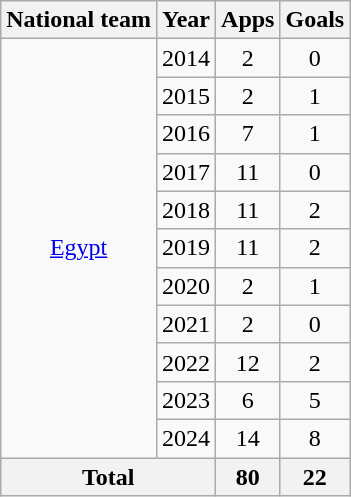<table class="wikitable" style="text-align:center">
<tr>
<th>National team</th>
<th>Year</th>
<th>Apps</th>
<th>Goals</th>
</tr>
<tr>
<td rowspan="11"><a href='#'>Egypt</a></td>
<td>2014</td>
<td>2</td>
<td>0</td>
</tr>
<tr>
<td>2015</td>
<td>2</td>
<td>1</td>
</tr>
<tr>
<td>2016</td>
<td>7</td>
<td>1</td>
</tr>
<tr>
<td>2017</td>
<td>11</td>
<td>0</td>
</tr>
<tr>
<td>2018</td>
<td>11</td>
<td>2</td>
</tr>
<tr>
<td>2019</td>
<td>11</td>
<td>2</td>
</tr>
<tr>
<td>2020</td>
<td>2</td>
<td>1</td>
</tr>
<tr>
<td>2021</td>
<td>2</td>
<td>0</td>
</tr>
<tr>
<td>2022</td>
<td>12</td>
<td>2</td>
</tr>
<tr>
<td>2023</td>
<td>6</td>
<td>5</td>
</tr>
<tr>
<td>2024</td>
<td>14</td>
<td>8</td>
</tr>
<tr>
<th colspan="2">Total</th>
<th>80</th>
<th>22</th>
</tr>
</table>
